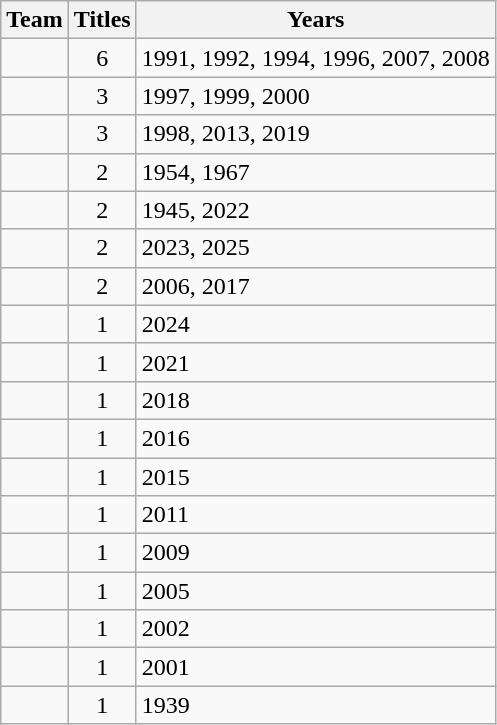<table class="wikitable sortable" style="text-align:center">
<tr>
<th>Team</th>
<th>Titles</th>
<th>Years</th>
</tr>
<tr>
<td style=></td>
<td>6</td>
<td align=left>1991, 1992, 1994, 1996, 2007, 2008</td>
</tr>
<tr>
<td style=></td>
<td>3</td>
<td align=left>1997, 1999, 2000</td>
</tr>
<tr>
<td style=></td>
<td>3</td>
<td align=left>1998, 2013, 2019</td>
</tr>
<tr>
<td style=></td>
<td>2</td>
<td align=left>1954, 1967</td>
</tr>
<tr>
<td style=></td>
<td>2</td>
<td align=left>1945, 2022</td>
</tr>
<tr>
<td style=></td>
<td>2</td>
<td align=left>2023, 2025</td>
</tr>
<tr>
<td style=></td>
<td>2</td>
<td align=left>2006, 2017</td>
</tr>
<tr>
<td style=></td>
<td>1</td>
<td align=left>2024</td>
</tr>
<tr>
<td style=></td>
<td>1</td>
<td align=left>2021</td>
</tr>
<tr>
<td style=></td>
<td>1</td>
<td align=left>2018</td>
</tr>
<tr>
<td style=></td>
<td>1</td>
<td align=left>2016</td>
</tr>
<tr>
<td style=></td>
<td>1</td>
<td align=left>2015</td>
</tr>
<tr>
<td style=></td>
<td>1</td>
<td align=left>2011</td>
</tr>
<tr>
<td style=></td>
<td>1</td>
<td align=left>2009</td>
</tr>
<tr>
<td style=></td>
<td>1</td>
<td align=left>2005</td>
</tr>
<tr>
<td style=></td>
<td>1</td>
<td align=left>2002</td>
</tr>
<tr>
<td style=></td>
<td>1</td>
<td align=left>2001</td>
</tr>
<tr>
<td style=></td>
<td>1</td>
<td align=left>1939</td>
</tr>
</table>
